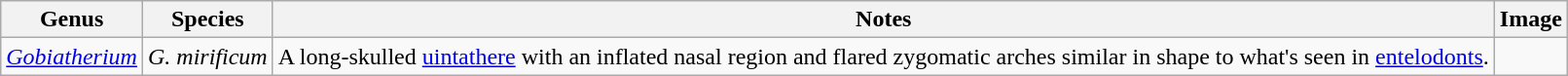<table class="wikitable">
<tr>
<th>Genus</th>
<th>Species</th>
<th>Notes</th>
<th>Image</th>
</tr>
<tr>
<td><em><a href='#'>Gobiatherium</a></em></td>
<td><em>G. mirificum</em></td>
<td>A long-skulled <a href='#'>uintathere</a> with an inflated nasal region and flared zygomatic arches similar in shape to what's seen in <a href='#'>entelodonts</a>.</td>
<td></td>
</tr>
</table>
